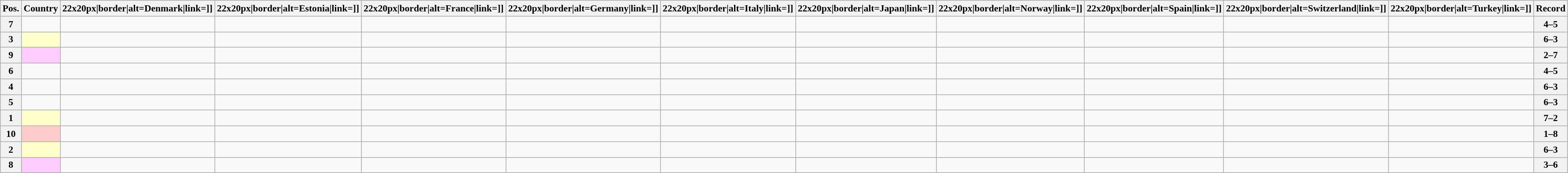<table class="wikitable sortable nowrap" style="text-align:center; font-size:0.9em">
<tr>
<th>Pos.</th>
<th>Country</th>
<th [[Image:>22x20px|border|alt=Denmark|link=]]</th>
<th [[Image:>22x20px|border|alt=Estonia|link=]]</th>
<th [[Image:>22x20px|border|alt=France|link=]]</th>
<th [[Image:>22x20px|border|alt=Germany|link=]]</th>
<th [[Image:>22x20px|border|alt=Italy|link=]]</th>
<th [[Image:>22x20px|border|alt=Japan|link=]]</th>
<th [[Image:>22x20px|border|alt=Norway|link=]]</th>
<th [[Image:>22x20px|border|alt=Spain|link=]]</th>
<th [[Image:>22x20px|border|alt=Switzerland|link=]]</th>
<th [[Image:>22x20px|border|alt=Turkey|link=]]</th>
<th>Record</th>
</tr>
<tr>
<th>7</th>
<td style="text-align:left;"></td>
<td></td>
<td></td>
<td></td>
<td></td>
<td></td>
<td></td>
<td></td>
<td></td>
<td></td>
<td></td>
<th>4–5</th>
</tr>
<tr>
<th>3</th>
<td style="text-align:left; background:#ffffcc;"></td>
<td></td>
<td></td>
<td></td>
<td></td>
<td></td>
<td></td>
<td></td>
<td></td>
<td></td>
<td></td>
<th>6–3</th>
</tr>
<tr>
<th>9</th>
<td style="text-align:left; background:#ffccff;"></td>
<td></td>
<td></td>
<td></td>
<td></td>
<td></td>
<td></td>
<td></td>
<td></td>
<td></td>
<td></td>
<th>2–7</th>
</tr>
<tr>
<th>6</th>
<td style="text-align:left;"></td>
<td></td>
<td></td>
<td></td>
<td></td>
<td></td>
<td></td>
<td></td>
<td></td>
<td></td>
<td></td>
<th>4–5</th>
</tr>
<tr>
<th>4</th>
<td style="text-align:left;"></td>
<td></td>
<td></td>
<td></td>
<td></td>
<td></td>
<td></td>
<td></td>
<td></td>
<td></td>
<td></td>
<th>6–3</th>
</tr>
<tr>
<th>5</th>
<td style="text-align:left;"></td>
<td></td>
<td></td>
<td></td>
<td></td>
<td></td>
<td></td>
<td></td>
<td></td>
<td></td>
<td></td>
<th>6–3</th>
</tr>
<tr>
<th>1</th>
<td style="text-align:left; background:#ffffcc;"></td>
<td></td>
<td></td>
<td></td>
<td></td>
<td></td>
<td></td>
<td></td>
<td></td>
<td></td>
<td></td>
<th>7–2</th>
</tr>
<tr>
<th>10</th>
<td style="text-align:left; background:#ffcccc;"></td>
<td></td>
<td></td>
<td></td>
<td></td>
<td></td>
<td></td>
<td></td>
<td></td>
<td></td>
<td></td>
<th>1–8</th>
</tr>
<tr>
<th>2</th>
<td style="text-align:left; background:#ffffcc;"></td>
<td></td>
<td></td>
<td></td>
<td></td>
<td></td>
<td></td>
<td></td>
<td></td>
<td></td>
<td></td>
<th>6–3</th>
</tr>
<tr>
<th>8</th>
<td style="text-align:left; background:#ffccff;"></td>
<td></td>
<td></td>
<td></td>
<td></td>
<td></td>
<td></td>
<td></td>
<td></td>
<td></td>
<td></td>
<th>3–6</th>
</tr>
</table>
